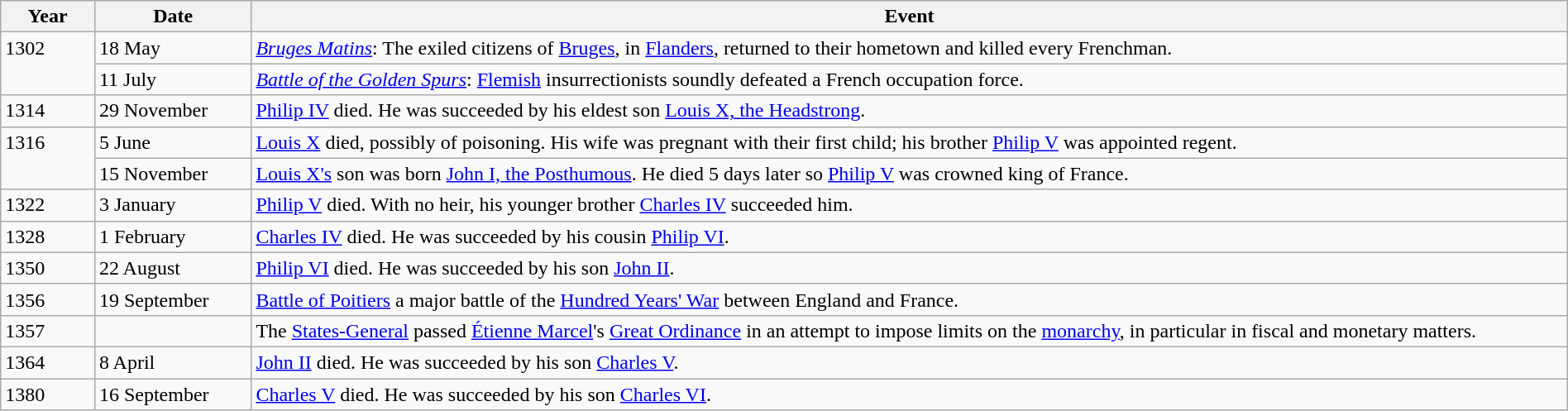<table class="wikitable" width="100%">
<tr>
<th style="width:6%">Year</th>
<th style="width:10%">Date</th>
<th>Event</th>
</tr>
<tr>
<td rowspan="2" valign="top">1302</td>
<td>18 May</td>
<td><em><a href='#'>Bruges Matins</a></em>: The exiled citizens of <a href='#'>Bruges</a>, in <a href='#'>Flanders</a>, returned to their hometown and killed every Frenchman.</td>
</tr>
<tr>
<td>11 July</td>
<td><em><a href='#'>Battle of the Golden Spurs</a></em>: <a href='#'>Flemish</a> insurrectionists soundly defeated a French occupation force.</td>
</tr>
<tr>
<td>1314</td>
<td>29 November</td>
<td><a href='#'>Philip IV</a> died.  He was succeeded by his eldest son <a href='#'>Louis X, the Headstrong</a>.</td>
</tr>
<tr>
<td rowspan="2" valign="top">1316</td>
<td>5 June</td>
<td><a href='#'>Louis X</a> died, possibly of poisoning.  His wife was pregnant with their first child; his brother <a href='#'>Philip V</a> was appointed regent.</td>
</tr>
<tr>
<td>15 November</td>
<td><a href='#'>Louis X's</a> son was born <a href='#'>John I, the Posthumous</a>. He died 5 days later so <a href='#'>Philip V</a> was crowned king of France.</td>
</tr>
<tr>
<td>1322</td>
<td>3 January</td>
<td><a href='#'>Philip V</a> died. With no heir, his younger brother <a href='#'>Charles IV</a> succeeded him.</td>
</tr>
<tr>
<td>1328</td>
<td>1 February</td>
<td><a href='#'>Charles IV</a> died. He was succeeded by his cousin <a href='#'>Philip VI</a>.</td>
</tr>
<tr>
<td>1350</td>
<td>22 August</td>
<td><a href='#'>Philip VI</a> died. He was succeeded by his son <a href='#'>John II</a>.</td>
</tr>
<tr>
<td>1356</td>
<td>19 September</td>
<td><a href='#'>Battle of Poitiers</a> a major battle of the <a href='#'>Hundred Years' War</a> between England and France.</td>
</tr>
<tr>
<td>1357</td>
<td></td>
<td>The <a href='#'>States-General</a> passed <a href='#'>Étienne Marcel</a>'s <a href='#'>Great Ordinance</a> in an attempt to impose limits on the <a href='#'>monarchy</a>, in particular in fiscal and monetary matters.</td>
</tr>
<tr>
<td>1364</td>
<td>8 April</td>
<td><a href='#'>John II</a> died. He was succeeded by his son <a href='#'>Charles V</a>.</td>
</tr>
<tr>
<td>1380</td>
<td>16 September</td>
<td><a href='#'>Charles V</a> died. He was succeeded by his son <a href='#'>Charles VI</a>.</td>
</tr>
</table>
